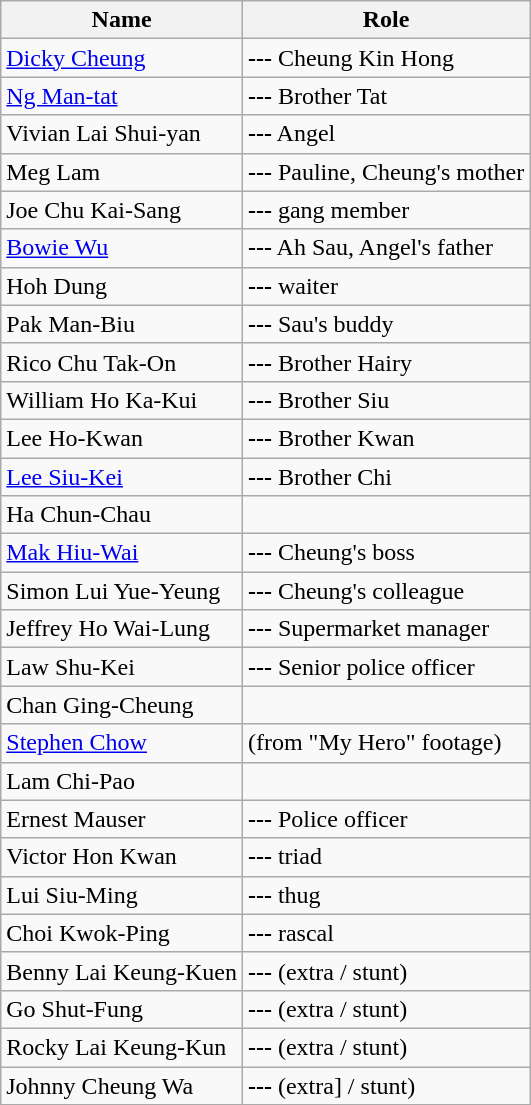<table class=wikitable>
<tr>
<th>Name</th>
<th>Role</th>
</tr>
<tr>
<td><a href='#'>Dicky Cheung</a></td>
<td><strong>---</strong> Cheung Kin Hong</td>
</tr>
<tr>
<td><a href='#'>Ng Man-tat</a></td>
<td><strong>---</strong> Brother Tat</td>
</tr>
<tr>
<td>Vivian Lai Shui-yan</td>
<td><strong>---</strong> Angel</td>
</tr>
<tr>
<td>Meg Lam</td>
<td><strong>---</strong> Pauline, Cheung's mother</td>
</tr>
<tr>
<td>Joe Chu Kai-Sang</td>
<td><strong>---</strong> gang member</td>
</tr>
<tr>
<td><a href='#'>Bowie Wu</a></td>
<td><strong>---</strong> Ah Sau, Angel's father</td>
</tr>
<tr>
<td>Hoh Dung</td>
<td><strong>---</strong> waiter</td>
</tr>
<tr>
<td>Pak Man-Biu</td>
<td><strong>---</strong> Sau's buddy</td>
</tr>
<tr>
<td>Rico Chu Tak-On</td>
<td><strong>---</strong> Brother Hairy</td>
</tr>
<tr>
<td>William Ho Ka-Kui</td>
<td><strong>---</strong> Brother Siu</td>
</tr>
<tr>
<td>Lee Ho-Kwan</td>
<td><strong>---</strong> Brother Kwan</td>
</tr>
<tr>
<td><a href='#'>Lee Siu-Kei</a></td>
<td><strong>---</strong> Brother Chi</td>
</tr>
<tr>
<td>Ha Chun-Chau</td>
</tr>
<tr>
<td><a href='#'>Mak Hiu-Wai</a></td>
<td><strong>---</strong> Cheung's boss</td>
</tr>
<tr>
<td>Simon Lui Yue-Yeung</td>
<td><strong>---</strong> Cheung's colleague</td>
</tr>
<tr>
<td>Jeffrey Ho Wai-Lung</td>
<td><strong>---</strong> Supermarket manager</td>
</tr>
<tr>
<td>Law Shu-Kei</td>
<td><strong>---</strong> Senior police officer</td>
</tr>
<tr>
<td>Chan Ging-Cheung</td>
</tr>
<tr>
<td><a href='#'>Stephen Chow</a></td>
<td>(from "My Hero" footage)</td>
</tr>
<tr>
<td>Lam Chi-Pao</td>
</tr>
<tr>
<td>Ernest Mauser</td>
<td><strong>---</strong> Police officer</td>
</tr>
<tr>
<td>Victor Hon Kwan</td>
<td><strong>---</strong> triad</td>
</tr>
<tr>
<td>Lui Siu-Ming</td>
<td><strong>---</strong> thug</td>
</tr>
<tr>
<td>Choi Kwok-Ping</td>
<td><strong>---</strong> rascal</td>
</tr>
<tr>
<td>Benny Lai Keung-Kuen</td>
<td><strong>---</strong> (extra / stunt)</td>
</tr>
<tr>
<td>Go Shut-Fung</td>
<td><strong>---</strong> (extra / stunt)</td>
</tr>
<tr>
<td>Rocky Lai Keung-Kun</td>
<td><strong>---</strong> (extra / stunt)</td>
</tr>
<tr>
<td>Johnny Cheung Wa</td>
<td><strong>---</strong> (extra] / stunt)</td>
</tr>
</table>
